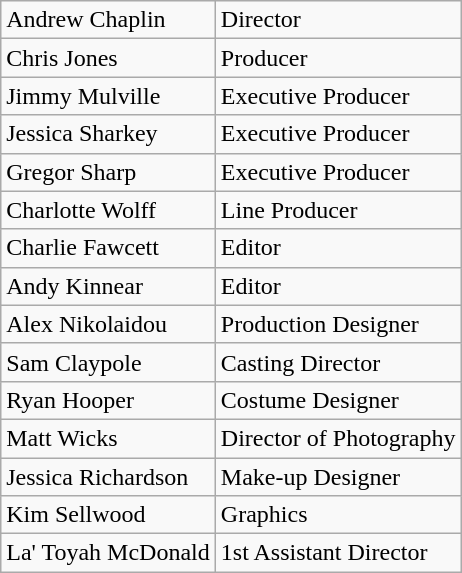<table class="wikitable">
<tr>
<td>Andrew Chaplin</td>
<td>Director</td>
</tr>
<tr>
<td>Chris Jones</td>
<td>Producer</td>
</tr>
<tr>
<td>Jimmy Mulville</td>
<td>Executive Producer</td>
</tr>
<tr>
<td>Jessica Sharkey</td>
<td>Executive Producer</td>
</tr>
<tr>
<td>Gregor Sharp</td>
<td>Executive Producer</td>
</tr>
<tr>
<td>Charlotte Wolff</td>
<td>Line Producer</td>
</tr>
<tr>
<td>Charlie Fawcett</td>
<td>Editor</td>
</tr>
<tr>
<td>Andy Kinnear</td>
<td>Editor</td>
</tr>
<tr>
<td>Alex Nikolaidou</td>
<td>Production Designer</td>
</tr>
<tr>
<td>Sam Claypole</td>
<td>Casting Director</td>
</tr>
<tr>
<td>Ryan Hooper</td>
<td>Costume Designer</td>
</tr>
<tr>
<td>Matt Wicks</td>
<td>Director of Photography</td>
</tr>
<tr>
<td>Jessica Richardson</td>
<td>Make-up Designer</td>
</tr>
<tr>
<td>Kim Sellwood</td>
<td>Graphics</td>
</tr>
<tr>
<td>La' Toyah McDonald</td>
<td>1st Assistant Director</td>
</tr>
</table>
